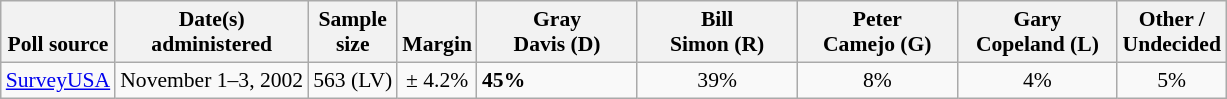<table class="wikitable" style="font-size:90%">
<tr valign=bottom>
<th>Poll source</th>
<th>Date(s)<br>administered</th>
<th>Sample<br>size</th>
<th>Margin<br></th>
<th style="width:100px;">Gray<br>Davis (D)</th>
<th style="width:100px;">Bill<br>Simon (R)</th>
<th style="width:100px;">Peter<br>Camejo (G)</th>
<th style="width:100px;">Gary<br>Copeland (L)</th>
<th>Other /<br>Undecided</th>
</tr>
<tr>
<td><a href='#'>SurveyUSA</a></td>
<td align=center>November 1–3, 2002</td>
<td align=center>563 (LV)</td>
<td align=center>± 4.2%</td>
<td><strong>45%</strong></td>
<td align=center>39%</td>
<td align=center>8%</td>
<td align=center>4%</td>
<td align=center>5%</td>
</tr>
</table>
